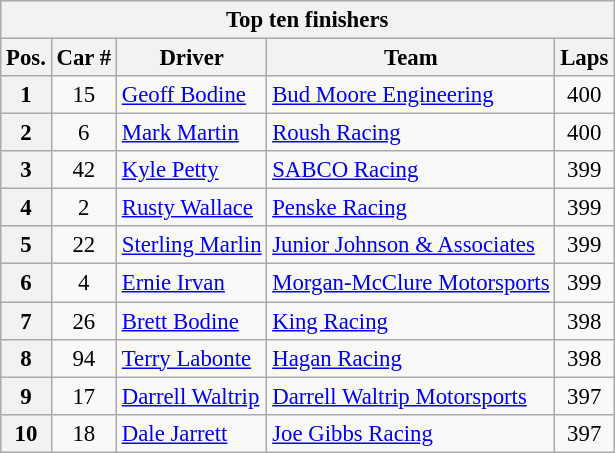<table class="wikitable" style="font-size:95%;">
<tr>
<th colspan=9>Top ten finishers</th>
</tr>
<tr>
<th>Pos.</th>
<th>Car #</th>
<th>Driver</th>
<th>Team</th>
<th>Laps</th>
</tr>
<tr>
<th>1</th>
<td align=center>15</td>
<td><a href='#'>Geoff Bodine</a></td>
<td><a href='#'>Bud Moore Engineering</a></td>
<td align=center>400</td>
</tr>
<tr>
<th>2</th>
<td align=center>6</td>
<td><a href='#'>Mark Martin</a></td>
<td><a href='#'>Roush Racing</a></td>
<td align=center>400</td>
</tr>
<tr>
<th>3</th>
<td align=center>42</td>
<td><a href='#'>Kyle Petty</a></td>
<td><a href='#'>SABCO Racing</a></td>
<td align=center>399</td>
</tr>
<tr>
<th>4</th>
<td align=center>2</td>
<td><a href='#'>Rusty Wallace</a></td>
<td><a href='#'>Penske Racing</a></td>
<td align=center>399</td>
</tr>
<tr>
<th>5</th>
<td align=center>22</td>
<td><a href='#'>Sterling Marlin</a></td>
<td><a href='#'>Junior Johnson & Associates</a></td>
<td align=center>399</td>
</tr>
<tr>
<th>6</th>
<td align=center>4</td>
<td><a href='#'>Ernie Irvan</a></td>
<td><a href='#'>Morgan-McClure Motorsports</a></td>
<td align=center>399</td>
</tr>
<tr>
<th>7</th>
<td align=center>26</td>
<td><a href='#'>Brett Bodine</a></td>
<td><a href='#'>King Racing</a></td>
<td align=center>398</td>
</tr>
<tr>
<th>8</th>
<td align=center>94</td>
<td><a href='#'>Terry Labonte</a></td>
<td><a href='#'>Hagan Racing</a></td>
<td align=center>398</td>
</tr>
<tr>
<th>9</th>
<td align=center>17</td>
<td><a href='#'>Darrell Waltrip</a></td>
<td><a href='#'>Darrell Waltrip Motorsports</a></td>
<td align=center>397</td>
</tr>
<tr>
<th>10</th>
<td align=center>18</td>
<td><a href='#'>Dale Jarrett</a></td>
<td><a href='#'>Joe Gibbs Racing</a></td>
<td align=center>397</td>
</tr>
</table>
